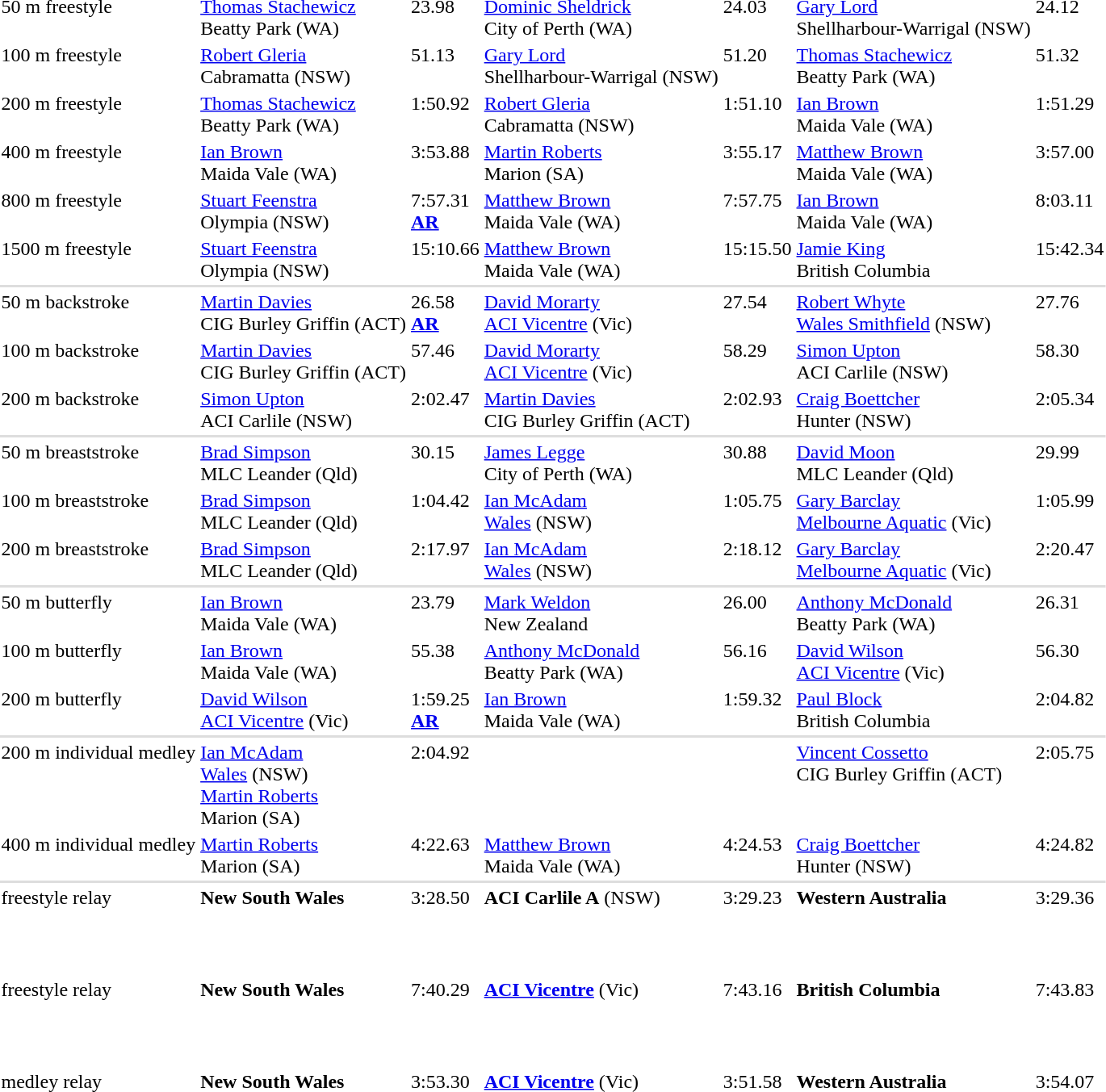<table>
<tr valign="top">
<td>50 m freestyle</td>
<td><a href='#'>Thomas Stachewicz</a><br>Beatty Park (WA)</td>
<td>23.98<br></td>
<td><a href='#'>Dominic Sheldrick</a><br>City of Perth (WA)</td>
<td>24.03<br></td>
<td><a href='#'>Gary Lord</a><br>Shellharbour-Warrigal (NSW)</td>
<td>24.12<br></td>
</tr>
<tr valign="top">
<td>100 m freestyle</td>
<td><a href='#'>Robert Gleria</a><br>Cabramatta (NSW)</td>
<td>51.13<br></td>
<td><a href='#'>Gary Lord</a><br>Shellharbour-Warrigal (NSW)</td>
<td>51.20<br></td>
<td><a href='#'>Thomas Stachewicz</a><br>Beatty Park (WA)</td>
<td>51.32<br></td>
</tr>
<tr valign="top">
<td>200 m freestyle</td>
<td><a href='#'>Thomas Stachewicz</a><br>Beatty Park (WA)</td>
<td>1:50.92<br></td>
<td><a href='#'>Robert Gleria</a><br>Cabramatta (NSW)</td>
<td>1:51.10<br></td>
<td><a href='#'>Ian Brown</a><br>Maida Vale (WA)</td>
<td>1:51.29<br></td>
</tr>
<tr valign="top">
<td>400 m freestyle</td>
<td><a href='#'>Ian Brown</a><br>Maida Vale (WA)</td>
<td>3:53.88<br></td>
<td><a href='#'>Martin Roberts</a><br>Marion (SA)</td>
<td>3:55.17<br></td>
<td><a href='#'>Matthew Brown</a><br>Maida Vale (WA)</td>
<td>3:57.00<br></td>
</tr>
<tr valign="top">
<td>800 m freestyle</td>
<td><a href='#'>Stuart Feenstra</a><br>Olympia (NSW)</td>
<td>7:57.31<br><strong><a href='#'>AR</a></strong></td>
<td><a href='#'>Matthew Brown</a><br>Maida Vale (WA)</td>
<td>7:57.75<br></td>
<td><a href='#'>Ian Brown</a><br>Maida Vale (WA)</td>
<td>8:03.11<br></td>
</tr>
<tr valign="top">
<td>1500 m freestyle</td>
<td><a href='#'>Stuart Feenstra</a><br>Olympia (NSW)</td>
<td>15:10.66<br></td>
<td><a href='#'>Matthew Brown</a><br>Maida Vale (WA)</td>
<td>15:15.50<br></td>
<td><a href='#'>Jamie King</a><br>British Columbia</td>
<td>15:42.34<br></td>
</tr>
<tr bgcolor=#DDDDDD>
<td colspan=7></td>
</tr>
<tr valign="top">
<td>50 m backstroke</td>
<td><a href='#'>Martin Davies</a><br>CIG Burley Griffin (ACT)</td>
<td>26.58<br><strong><a href='#'>AR</a></strong></td>
<td><a href='#'>David Morarty</a> <br><a href='#'>ACI Vicentre</a> (Vic)</td>
<td>27.54<br></td>
<td><a href='#'>Robert Whyte</a><br><a href='#'>Wales Smithfield</a> (NSW)</td>
<td>27.76<br></td>
</tr>
<tr valign="top">
<td>100 m backstroke</td>
<td><a href='#'>Martin Davies</a><br>CIG Burley Griffin (ACT)</td>
<td>57.46<br></td>
<td><a href='#'>David Morarty</a> <br><a href='#'>ACI Vicentre</a> (Vic)</td>
<td>58.29<br></td>
<td><a href='#'>Simon Upton</a><br>ACI Carlile (NSW)</td>
<td>58.30<br></td>
</tr>
<tr valign="top">
<td>200 m backstroke</td>
<td><a href='#'>Simon Upton</a><br>ACI Carlile (NSW)</td>
<td>2:02.47<br></td>
<td><a href='#'>Martin Davies</a><br>CIG Burley Griffin (ACT)</td>
<td>2:02.93<br></td>
<td><a href='#'>Craig Boettcher</a><br>Hunter (NSW)</td>
<td>2:05.34<br></td>
</tr>
<tr bgcolor=#DDDDDD>
<td colspan=7></td>
</tr>
<tr valign="top">
<td>50 m breaststroke</td>
<td><a href='#'>Brad Simpson</a><br>MLC Leander (Qld)</td>
<td>30.15<br></td>
<td><a href='#'>James Legge</a><br>City of Perth (WA)</td>
<td>30.88<br></td>
<td><a href='#'>David Moon</a> <br>MLC Leander (Qld)</td>
<td>29.99<br> </td>
</tr>
<tr valign="top">
<td>100 m breaststroke</td>
<td><a href='#'>Brad Simpson</a><br>MLC Leander (Qld)</td>
<td>1:04.42<br></td>
<td><a href='#'>Ian McAdam</a><br><a href='#'>Wales</a> (NSW)</td>
<td>1:05.75<br></td>
<td><a href='#'>Gary Barclay</a><br><a href='#'>Melbourne Aquatic</a> (Vic)</td>
<td>1:05.99<br></td>
</tr>
<tr valign="top">
<td>200 m breaststroke</td>
<td><a href='#'>Brad Simpson</a><br>MLC Leander (Qld)</td>
<td>2:17.97<br></td>
<td><a href='#'>Ian McAdam</a><br><a href='#'>Wales</a> (NSW)</td>
<td>2:18.12<br></td>
<td><a href='#'>Gary Barclay</a><br><a href='#'>Melbourne Aquatic</a> (Vic)</td>
<td>2:20.47<br></td>
</tr>
<tr bgcolor=#DDDDDD>
<td colspan=7></td>
</tr>
<tr valign="top">
<td>50 m butterfly</td>
<td><a href='#'>Ian Brown</a><br>Maida Vale (WA)</td>
<td>23.79<br></td>
<td><a href='#'>Mark Weldon</a><br>New Zealand</td>
<td>26.00<br></td>
<td><a href='#'>Anthony McDonald</a><br>Beatty Park (WA)</td>
<td>26.31<br></td>
</tr>
<tr valign="top">
<td>100 m butterfly</td>
<td><a href='#'>Ian Brown</a><br>Maida Vale (WA)</td>
<td>55.38<br></td>
<td><a href='#'>Anthony McDonald</a><br>Beatty Park (WA)</td>
<td>56.16<br></td>
<td><a href='#'>David Wilson</a><br><a href='#'>ACI Vicentre</a> (Vic)</td>
<td>56.30<br></td>
</tr>
<tr valign="top">
<td>200 m butterfly</td>
<td><a href='#'>David Wilson</a><br><a href='#'>ACI Vicentre</a> (Vic)</td>
<td>1:59.25<br><strong><a href='#'>AR</a></strong></td>
<td><a href='#'>Ian Brown</a><br>Maida Vale (WA)</td>
<td>1:59.32<br></td>
<td><a href='#'>Paul Block</a><br>British Columbia</td>
<td>2:04.82<br></td>
</tr>
<tr bgcolor=#DDDDDD>
<td colspan=7></td>
</tr>
<tr valign="top">
<td>200 m individual medley</td>
<td><a href='#'>Ian McAdam</a><br><a href='#'>Wales</a> (NSW)<br><a href='#'>Martin Roberts</a><br>Marion (SA)</td>
<td>2:04.92<br></td>
<td></td>
<td></td>
<td><a href='#'>Vincent Cossetto</a> <br>CIG Burley Griffin (ACT)</td>
<td>2:05.75<br></td>
</tr>
<tr valign="top">
<td>400 m individual medley</td>
<td><a href='#'>Martin Roberts</a><br>Marion (SA)</td>
<td>4:22.63<br></td>
<td><a href='#'>Matthew Brown</a><br>Maida Vale (WA)</td>
<td>4:24.53<br></td>
<td><a href='#'>Craig Boettcher</a><br>Hunter (NSW)</td>
<td>4:24.82<br></td>
</tr>
<tr bgcolor=#DDDDDD>
<td colspan=7></td>
</tr>
<tr valign="top">
<td> freestyle relay</td>
<td><strong>New South Wales</strong> <br><br><br><br></td>
<td>3:28.50<br></td>
<td><strong>ACI Carlile A</strong> (NSW)<br><br><br><br></td>
<td>3:29.23<br></td>
<td><strong>Western Australia</strong> <br><br><br><br></td>
<td>3:29.36<br></td>
</tr>
<tr valign="top">
<td> freestyle relay</td>
<td><strong>New South Wales</strong> <br><br><br><br></td>
<td>7:40.29<br></td>
<td><strong><a href='#'>ACI Vicentre</a></strong> (Vic)<br><br><br><br></td>
<td>7:43.16<br></td>
<td><strong>British Columbia</strong> <br><br><br><br></td>
<td>7:43.83<br></td>
</tr>
<tr valign="top">
<td> medley relay</td>
<td><strong>New South Wales</strong> <br><br><br><br></td>
<td>3:53.30<br></td>
<td><strong><a href='#'>ACI Vicentre</a></strong> (Vic)<br><br><br><br></td>
<td>3:51.58<br></td>
<td><strong>Western Australia</strong> <br><br><br><br></td>
<td>3:54.07<br></td>
</tr>
</table>
